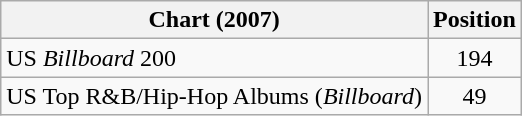<table class="wikitable sortable plainrowheaders">
<tr>
<th>Chart (2007)</th>
<th>Position</th>
</tr>
<tr>
<td>US <em>Billboard</em> 200</td>
<td align="center">194</td>
</tr>
<tr>
<td>US Top R&B/Hip-Hop Albums (<em>Billboard</em>)</td>
<td align="center">49</td>
</tr>
</table>
